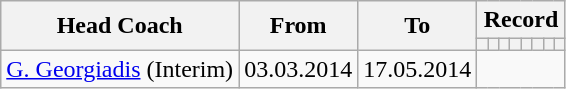<table class="wikitable" style="text-align: center">
<tr>
<th rowspan=2>Head Coach</th>
<th rowspan=2>From</th>
<th rowspan=2>To</th>
<th colspan=8>Record</th>
</tr>
<tr>
<th></th>
<th></th>
<th></th>
<th></th>
<th></th>
<th></th>
<th></th>
<th></th>
</tr>
<tr>
<td> <a href='#'>G. Georgiadis</a> (Interim)</td>
<td>03.03.2014</td>
<td>17.05.2014<br></td>
</tr>
</table>
